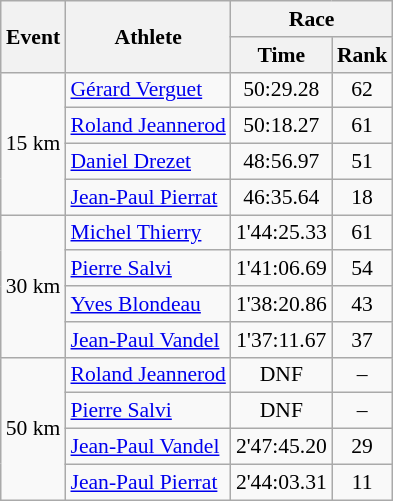<table class="wikitable" border="1" style="font-size:90%">
<tr>
<th rowspan=2>Event</th>
<th rowspan=2>Athlete</th>
<th colspan=2>Race</th>
</tr>
<tr>
<th>Time</th>
<th>Rank</th>
</tr>
<tr>
<td rowspan=4>15 km</td>
<td><a href='#'>Gérard Verguet</a></td>
<td align=center>50:29.28</td>
<td align=center>62</td>
</tr>
<tr>
<td><a href='#'>Roland Jeannerod</a></td>
<td align=center>50:18.27</td>
<td align=center>61</td>
</tr>
<tr>
<td><a href='#'>Daniel Drezet</a></td>
<td align=center>48:56.97</td>
<td align=center>51</td>
</tr>
<tr>
<td><a href='#'>Jean-Paul Pierrat</a></td>
<td align=center>46:35.64</td>
<td align=center>18</td>
</tr>
<tr>
<td rowspan=4>30 km</td>
<td><a href='#'>Michel Thierry</a></td>
<td align=center>1'44:25.33</td>
<td align=center>61</td>
</tr>
<tr>
<td><a href='#'>Pierre Salvi</a></td>
<td align=center>1'41:06.69</td>
<td align=center>54</td>
</tr>
<tr>
<td><a href='#'>Yves Blondeau</a></td>
<td align=center>1'38:20.86</td>
<td align=center>43</td>
</tr>
<tr>
<td><a href='#'>Jean-Paul Vandel</a></td>
<td align=center>1'37:11.67</td>
<td align=center>37</td>
</tr>
<tr>
<td rowspan=4>50 km</td>
<td><a href='#'>Roland Jeannerod</a></td>
<td align=center>DNF</td>
<td align=center>–</td>
</tr>
<tr>
<td><a href='#'>Pierre Salvi</a></td>
<td align=center>DNF</td>
<td align=center>–</td>
</tr>
<tr>
<td><a href='#'>Jean-Paul Vandel</a></td>
<td align=center>2'47:45.20</td>
<td align=center>29</td>
</tr>
<tr>
<td><a href='#'>Jean-Paul Pierrat</a></td>
<td align=center>2'44:03.31</td>
<td align=center>11</td>
</tr>
</table>
